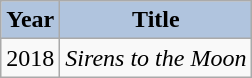<table class="wikitable">
<tr>
<th style="background: #B0C4DE;">Year</th>
<th style="background: #B0C4DE;">Title</th>
</tr>
<tr>
<td>2018</td>
<td><em>Sirens to the Moon</em></td>
</tr>
</table>
